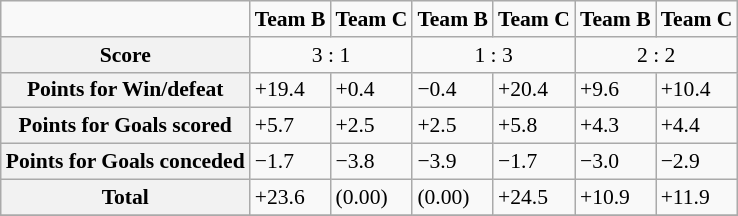<table class="wikitable" style="font-size: 90%;">
<tr>
<td></td>
<td><strong>Team B</strong></td>
<td><strong>Team C</strong></td>
<td><strong>Team B</strong></td>
<td><strong>Team C</strong></td>
<td><strong>Team B</strong></td>
<td><strong>Team C</strong></td>
</tr>
<tr>
<th>Score</th>
<td colspan="2" style="text-align: center;">3 : 1</td>
<td colspan="2" style="text-align: center;">1 : 3</td>
<td colspan="2" style="text-align: center;">2 : 2</td>
</tr>
<tr>
<th>Points for Win/defeat</th>
<td>+19.4</td>
<td>+0.4</td>
<td>−0.4</td>
<td>+20.4</td>
<td>+9.6</td>
<td>+10.4</td>
</tr>
<tr>
<th>Points for Goals scored</th>
<td>+5.7</td>
<td>+2.5</td>
<td>+2.5</td>
<td>+5.8</td>
<td>+4.3</td>
<td>+4.4</td>
</tr>
<tr>
<th>Points for Goals conceded</th>
<td>−1.7</td>
<td>−3.8</td>
<td>−3.9</td>
<td>−1.7</td>
<td>−3.0</td>
<td>−2.9</td>
</tr>
<tr>
<th>Total</th>
<td>+23.6</td>
<td>(0.00)</td>
<td>(0.00)</td>
<td>+24.5</td>
<td>+10.9</td>
<td>+11.9</td>
</tr>
<tr>
</tr>
</table>
